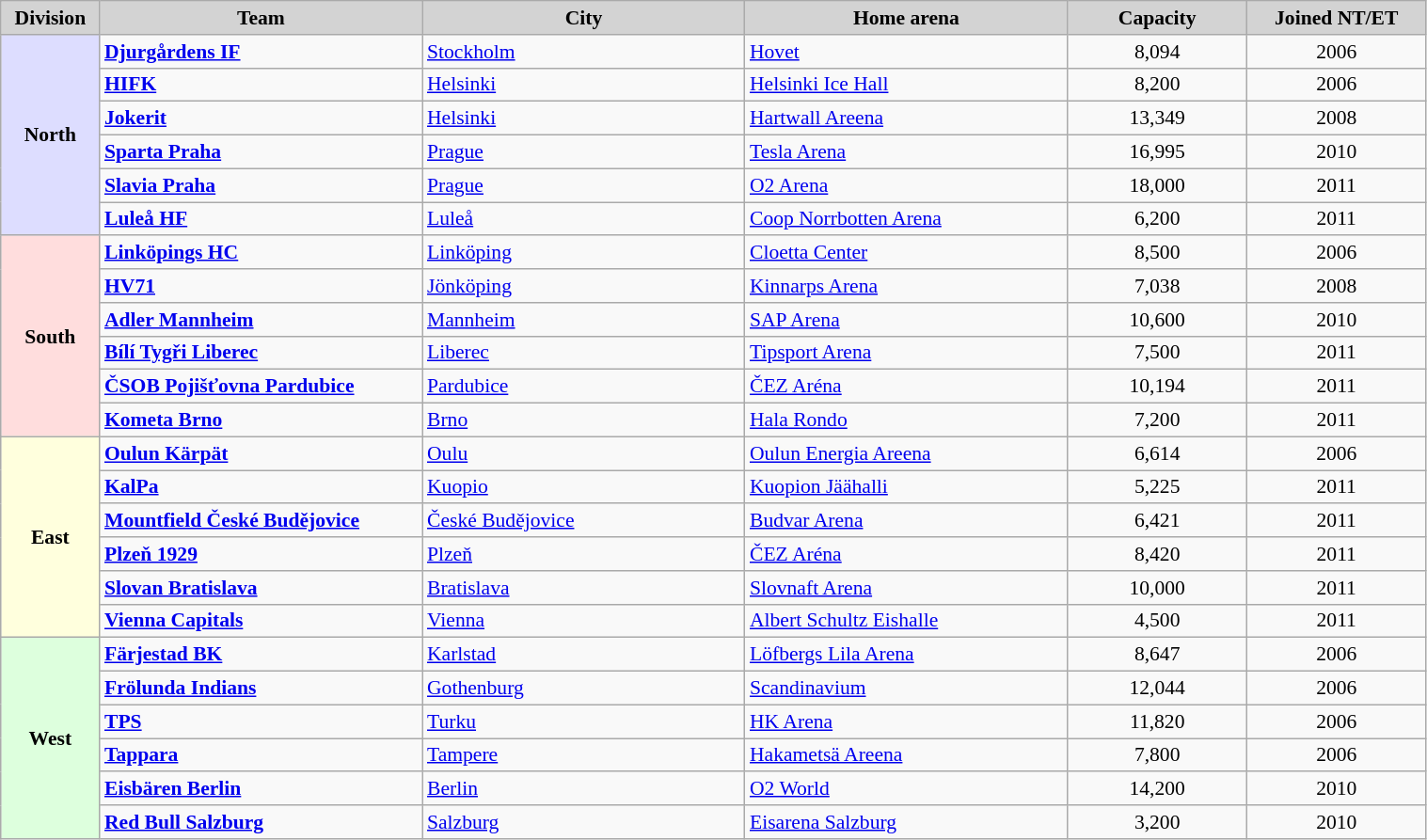<table class="wikitable" style="font-size:90%; width:80%; text-align:left">
<tr>
<th style="background:lightgrey;width:5%">Division</th>
<th style="background:lightgrey;width:18%">Team</th>
<th style="background:lightgrey;width:18%">City</th>
<th style="background:lightgrey;width:18%">Home arena</th>
<th style="background:lightgrey;width:10%">Capacity</th>
<th style="background:lightgrey;width:10%">Joined NT/ET</th>
</tr>
<tr>
<th style="background-color:#DDDDFF" rowspan=6>North</th>
<td><strong><a href='#'>Djurgårdens IF</a></strong></td>
<td> <a href='#'>Stockholm</a></td>
<td><a href='#'>Hovet</a></td>
<td align=center>8,094</td>
<td align=center>2006</td>
</tr>
<tr>
<td><strong><a href='#'>HIFK</a></strong></td>
<td> <a href='#'>Helsinki</a></td>
<td><a href='#'>Helsinki Ice Hall</a></td>
<td align=center>8,200</td>
<td align=center>2006</td>
</tr>
<tr>
<td><strong><a href='#'>Jokerit</a></strong></td>
<td> <a href='#'>Helsinki</a></td>
<td><a href='#'>Hartwall Areena</a></td>
<td align=center>13,349</td>
<td align=center>2008</td>
</tr>
<tr>
<td><strong><a href='#'>Sparta Praha</a></strong></td>
<td> <a href='#'>Prague</a></td>
<td><a href='#'>Tesla Arena</a></td>
<td align=center>16,995</td>
<td align=center>2010</td>
</tr>
<tr>
<td><strong><a href='#'>Slavia Praha</a></strong></td>
<td> <a href='#'>Prague</a></td>
<td><a href='#'>O2 Arena</a></td>
<td align=center>18,000</td>
<td align=center>2011</td>
</tr>
<tr>
<td><strong><a href='#'>Luleå HF</a></strong></td>
<td> <a href='#'>Luleå</a></td>
<td><a href='#'>Coop Norrbotten Arena</a></td>
<td align=center>6,200</td>
<td align=center>2011</td>
</tr>
<tr>
<th style="background-color:#FFDDDD" rowspan=6>South</th>
<td><strong><a href='#'>Linköpings HC</a></strong></td>
<td> <a href='#'>Linköping</a></td>
<td><a href='#'>Cloetta Center</a></td>
<td align=center>8,500</td>
<td align=center>2006</td>
</tr>
<tr>
<td><strong><a href='#'>HV71</a></strong></td>
<td> <a href='#'>Jönköping</a></td>
<td><a href='#'>Kinnarps Arena</a></td>
<td align=center>7,038</td>
<td align=center>2008</td>
</tr>
<tr>
<td><strong><a href='#'>Adler Mannheim</a></strong></td>
<td> <a href='#'>Mannheim</a></td>
<td><a href='#'>SAP Arena</a></td>
<td align=center>10,600</td>
<td align=center>2010</td>
</tr>
<tr>
<td><strong><a href='#'>Bílí Tygři Liberec</a></strong></td>
<td> <a href='#'>Liberec</a></td>
<td><a href='#'>Tipsport Arena</a></td>
<td align=center>7,500</td>
<td align=center>2011</td>
</tr>
<tr>
<td><strong><a href='#'>ČSOB Pojišťovna Pardubice</a></strong></td>
<td> <a href='#'>Pardubice</a></td>
<td><a href='#'>ČEZ Aréna</a></td>
<td align=center>10,194</td>
<td align=center>2011</td>
</tr>
<tr>
<td><strong><a href='#'>Kometa Brno</a></strong></td>
<td> <a href='#'>Brno</a></td>
<td><a href='#'>Hala Rondo</a></td>
<td align=center>7,200</td>
<td align=center>2011</td>
</tr>
<tr>
<th style="background-color:#FFFFDD" rowspan=6>East</th>
<td><strong><a href='#'>Oulun Kärpät</a></strong></td>
<td> <a href='#'>Oulu</a></td>
<td><a href='#'>Oulun Energia Areena</a></td>
<td align=center>6,614</td>
<td align=center>2006</td>
</tr>
<tr>
<td><strong><a href='#'>KalPa</a></strong></td>
<td> <a href='#'>Kuopio</a></td>
<td><a href='#'>Kuopion Jäähalli</a></td>
<td align=center>5,225</td>
<td align=center>2011</td>
</tr>
<tr>
<td><strong><a href='#'>Mountfield České Budějovice</a></strong></td>
<td> <a href='#'>České Budějovice</a></td>
<td><a href='#'>Budvar Arena</a></td>
<td align=center>6,421</td>
<td align=center>2011</td>
</tr>
<tr>
<td><strong><a href='#'>Plzeň 1929</a></strong></td>
<td> <a href='#'>Plzeň</a></td>
<td><a href='#'>ČEZ Aréna</a></td>
<td align=center>8,420</td>
<td align=center>2011</td>
</tr>
<tr>
<td><strong><a href='#'>Slovan Bratislava</a></strong></td>
<td> <a href='#'>Bratislava</a></td>
<td><a href='#'>Slovnaft Arena</a></td>
<td align=center>10,000</td>
<td align=center>2011</td>
</tr>
<tr>
<td><strong><a href='#'>Vienna Capitals</a></strong></td>
<td> <a href='#'>Vienna</a></td>
<td><a href='#'>Albert Schultz Eishalle</a></td>
<td align=center>4,500</td>
<td align=center>2011</td>
</tr>
<tr>
<th style="background-color:#DDFFDD" rowspan=6>West</th>
<td><strong><a href='#'>Färjestad BK</a></strong></td>
<td> <a href='#'>Karlstad</a></td>
<td><a href='#'>Löfbergs Lila Arena</a></td>
<td align=center>8,647</td>
<td align=center>2006</td>
</tr>
<tr>
<td><strong><a href='#'>Frölunda Indians</a></strong></td>
<td> <a href='#'>Gothenburg</a></td>
<td><a href='#'>Scandinavium</a></td>
<td align=center>12,044</td>
<td align=center>2006</td>
</tr>
<tr>
<td><strong><a href='#'>TPS</a></strong></td>
<td> <a href='#'>Turku</a></td>
<td><a href='#'>HK Arena</a></td>
<td align=center>11,820</td>
<td align=center>2006</td>
</tr>
<tr>
<td><strong><a href='#'>Tappara</a></strong></td>
<td> <a href='#'>Tampere</a></td>
<td><a href='#'>Hakametsä Areena</a></td>
<td align=center>7,800</td>
<td align=center>2006</td>
</tr>
<tr>
<td><strong><a href='#'>Eisbären Berlin</a></strong></td>
<td> <a href='#'>Berlin</a></td>
<td><a href='#'>O2 World</a></td>
<td align=center>14,200</td>
<td align=center>2010</td>
</tr>
<tr>
<td><strong><a href='#'>Red Bull Salzburg</a></strong></td>
<td> <a href='#'>Salzburg</a></td>
<td><a href='#'>Eisarena Salzburg</a></td>
<td align=center>3,200</td>
<td align=center>2010</td>
</tr>
</table>
